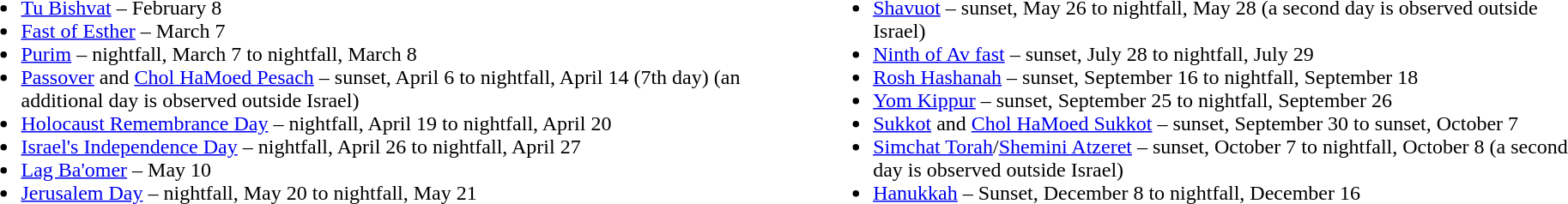<table>
<tr>
<td><br><ul><li><a href='#'>Tu Bishvat</a> – February 8</li><li><a href='#'>Fast of Esther</a> – March 7</li><li><a href='#'>Purim</a> – nightfall, March 7 to nightfall, March 8</li><li><a href='#'>Passover</a> and <a href='#'>Chol HaMoed Pesach</a> – sunset, April 6 to nightfall, April 14 (7th day) (an additional day is observed outside Israel)</li><li><a href='#'>Holocaust Remembrance Day</a> – nightfall, April 19 to nightfall, April 20</li><li><a href='#'>Israel's Independence Day</a> – nightfall, April 26 to nightfall, April 27</li><li><a href='#'>Lag Ba'omer</a> – May 10</li><li><a href='#'>Jerusalem Day</a> – nightfall, May 20 to nightfall, May 21</li></ul></td>
<td><br><ul><li><a href='#'>Shavuot</a> – sunset, May 26 to nightfall, May 28 (a second day is observed outside Israel)</li><li><a href='#'>Ninth of Av fast</a> – sunset, July 28 to nightfall, July 29</li><li><a href='#'>Rosh Hashanah</a> – sunset, September 16 to nightfall, September 18</li><li><a href='#'>Yom Kippur</a> – sunset, September 25 to nightfall, September 26</li><li><a href='#'>Sukkot</a> and <a href='#'>Chol HaMoed Sukkot</a> – sunset, September 30 to sunset, October 7</li><li><a href='#'>Simchat Torah</a>/<a href='#'>Shemini Atzeret</a> – sunset, October 7 to nightfall, October 8 (a second day is observed outside Israel)</li><li><a href='#'>Hanukkah</a> – Sunset, December 8 to nightfall, December 16</li></ul></td>
</tr>
</table>
